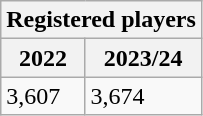<table class="sortable wikitable">
<tr>
<th colspan="2">Registered players</th>
</tr>
<tr>
<th colspan="1">2022</th>
<th>2023/24</th>
</tr>
<tr>
<td>3,607</td>
<td>3,674</td>
</tr>
</table>
